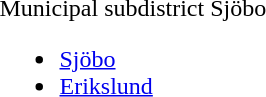<table>
<tr>
<td>Municipal subdistrict Sjöbo<br><ul><li><a href='#'>Sjöbo</a></li><li><a href='#'>Erikslund</a></li></ul></td>
</tr>
</table>
